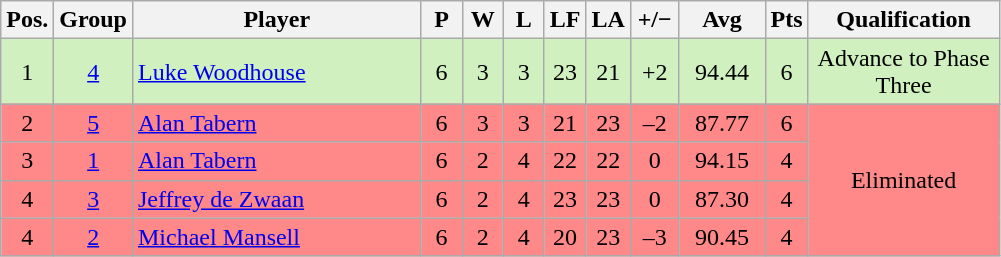<table class="wikitable" style="text-align:center; margin: 1em auto 1em auto, align:left">
<tr>
<th width=20>Pos.</th>
<th width=20>Group</th>
<th width=185>Player</th>
<th width=20>P</th>
<th width=20>W</th>
<th width=20>L</th>
<th width=20>LF</th>
<th width=20>LA</th>
<th width=25>+/−</th>
<th width=50>Avg</th>
<th width=20>Pts</th>
<th width=120>Qualification</th>
</tr>
<tr style="background:#D0F0C0;">
<td>1</td>
<td><a href='#'>4</a></td>
<td align=left> <a href='#'>Luke Woodhouse</a></td>
<td>6</td>
<td>3</td>
<td>3</td>
<td>23</td>
<td>21</td>
<td>+2</td>
<td>94.44</td>
<td>6</td>
<td>Advance to Phase Three</td>
</tr>
<tr style="background:#FF8888;">
<td>2</td>
<td><a href='#'>5</a></td>
<td align=left> <a href='#'>Alan Tabern</a></td>
<td>6</td>
<td>3</td>
<td>3</td>
<td>21</td>
<td>23</td>
<td>–2</td>
<td>87.77</td>
<td>6</td>
<td rowspan=4>Eliminated</td>
</tr>
<tr style="background:#FF8888;">
<td>3</td>
<td><a href='#'>1</a></td>
<td align=left> <a href='#'>Alan Tabern</a></td>
<td>6</td>
<td>2</td>
<td>4</td>
<td>22</td>
<td>22</td>
<td>0</td>
<td>94.15</td>
<td>4</td>
</tr>
<tr style="background:#FF8888;">
<td>4</td>
<td><a href='#'>3</a></td>
<td align=left> <a href='#'>Jeffrey de Zwaan</a></td>
<td>6</td>
<td>2</td>
<td>4</td>
<td>23</td>
<td>23</td>
<td>0</td>
<td>87.30</td>
<td>4</td>
</tr>
<tr style="background:#FF8888;">
<td>4</td>
<td><a href='#'>2</a></td>
<td align=left> <a href='#'>Michael Mansell</a></td>
<td>6</td>
<td>2</td>
<td>4</td>
<td>20</td>
<td>23</td>
<td>–3</td>
<td>90.45</td>
<td>4</td>
</tr>
</table>
